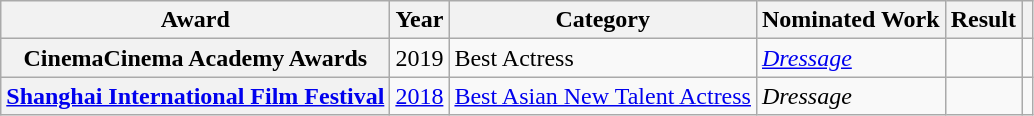<table class="wikitable sortable plainrowheaders">
<tr>
<th scope="col">Award</th>
<th scope="col">Year</th>
<th scope="col">Category</th>
<th scope="col">Nominated Work</th>
<th scope="col">Result</th>
<th scope="col" class="unsortable"></th>
</tr>
<tr>
<th scope=row>CinemaCinema Academy Awards</th>
<td>2019</td>
<td>Best Actress</td>
<td><em><a href='#'>Dressage</a></em></td>
<td></td>
<td></td>
</tr>
<tr>
<th scope="row"><a href='#'>Shanghai International Film Festival</a></th>
<td><a href='#'>2018</a></td>
<td><a href='#'>Best Asian New Talent Actress</a></td>
<td><em>Dressage</em></td>
<td></td>
<td></td>
</tr>
</table>
